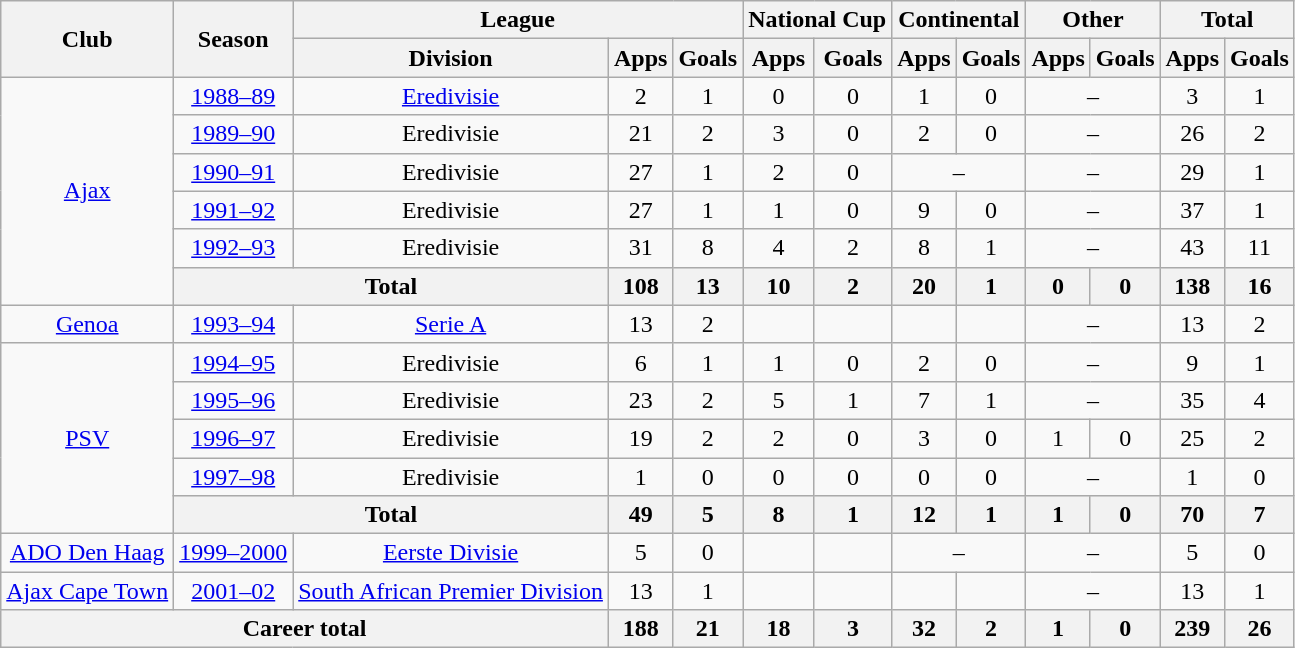<table class="wikitable" style="text-align:center">
<tr>
<th rowspan="2">Club</th>
<th rowspan="2">Season</th>
<th colspan="3">League</th>
<th colspan="2">National Cup</th>
<th colspan="2">Continental</th>
<th colspan="2">Other</th>
<th colspan="2">Total</th>
</tr>
<tr>
<th>Division</th>
<th>Apps</th>
<th>Goals</th>
<th>Apps</th>
<th>Goals</th>
<th>Apps</th>
<th>Goals</th>
<th>Apps</th>
<th>Goals</th>
<th>Apps</th>
<th>Goals</th>
</tr>
<tr>
<td rowspan="6"><a href='#'>Ajax</a></td>
<td><a href='#'>1988–89</a></td>
<td><a href='#'>Eredivisie</a></td>
<td>2</td>
<td>1</td>
<td>0</td>
<td>0</td>
<td>1</td>
<td>0</td>
<td colspan="2">–</td>
<td>3</td>
<td>1</td>
</tr>
<tr>
<td><a href='#'>1989–90</a></td>
<td>Eredivisie</td>
<td>21</td>
<td>2</td>
<td>3</td>
<td>0</td>
<td>2</td>
<td>0</td>
<td colspan="2">–</td>
<td>26</td>
<td>2</td>
</tr>
<tr>
<td><a href='#'>1990–91</a></td>
<td>Eredivisie</td>
<td>27</td>
<td>1</td>
<td>2</td>
<td>0</td>
<td colspan="2">–</td>
<td colspan="2">–</td>
<td>29</td>
<td>1</td>
</tr>
<tr>
<td><a href='#'>1991–92</a></td>
<td>Eredivisie</td>
<td>27</td>
<td>1</td>
<td>1</td>
<td>0</td>
<td>9</td>
<td>0</td>
<td colspan="2">–</td>
<td>37</td>
<td>1</td>
</tr>
<tr>
<td><a href='#'>1992–93</a></td>
<td>Eredivisie</td>
<td>31</td>
<td>8</td>
<td>4</td>
<td>2</td>
<td>8</td>
<td>1</td>
<td colspan="2">–</td>
<td>43</td>
<td>11</td>
</tr>
<tr>
<th colspan="2">Total</th>
<th>108</th>
<th>13</th>
<th>10</th>
<th>2</th>
<th>20</th>
<th>1</th>
<th>0</th>
<th>0</th>
<th>138</th>
<th>16</th>
</tr>
<tr>
<td><a href='#'>Genoa</a></td>
<td><a href='#'>1993–94</a></td>
<td><a href='#'>Serie A</a></td>
<td>13</td>
<td>2</td>
<td></td>
<td></td>
<td></td>
<td></td>
<td colspan="2">–</td>
<td>13</td>
<td>2</td>
</tr>
<tr>
<td rowspan="5"><a href='#'>PSV</a></td>
<td><a href='#'>1994–95</a></td>
<td>Eredivisie</td>
<td>6</td>
<td>1</td>
<td>1</td>
<td>0</td>
<td>2</td>
<td>0</td>
<td colspan="2">–</td>
<td>9</td>
<td>1</td>
</tr>
<tr>
<td><a href='#'>1995–96</a></td>
<td>Eredivisie</td>
<td>23</td>
<td>2</td>
<td>5</td>
<td>1</td>
<td>7</td>
<td>1</td>
<td colspan="2">–</td>
<td>35</td>
<td>4</td>
</tr>
<tr>
<td><a href='#'>1996–97</a></td>
<td>Eredivisie</td>
<td>19</td>
<td>2</td>
<td>2</td>
<td>0</td>
<td>3</td>
<td>0</td>
<td>1</td>
<td>0</td>
<td>25</td>
<td>2</td>
</tr>
<tr>
<td><a href='#'>1997–98</a></td>
<td>Eredivisie</td>
<td>1</td>
<td>0</td>
<td>0</td>
<td>0</td>
<td>0</td>
<td>0</td>
<td colspan="2">–</td>
<td>1</td>
<td>0</td>
</tr>
<tr>
<th colspan="2">Total</th>
<th>49</th>
<th>5</th>
<th>8</th>
<th>1</th>
<th>12</th>
<th>1</th>
<th>1</th>
<th>0</th>
<th>70</th>
<th>7</th>
</tr>
<tr>
<td><a href='#'>ADO Den Haag</a></td>
<td><a href='#'>1999–2000</a></td>
<td><a href='#'>Eerste Divisie</a></td>
<td>5</td>
<td>0</td>
<td></td>
<td></td>
<td colspan="2">–</td>
<td colspan="2">–</td>
<td>5</td>
<td>0</td>
</tr>
<tr>
<td><a href='#'>Ajax Cape Town</a></td>
<td><a href='#'>2001–02</a></td>
<td><a href='#'>South African Premier Division</a></td>
<td>13</td>
<td>1</td>
<td></td>
<td></td>
<td></td>
<td></td>
<td colspan="2">–</td>
<td>13</td>
<td>1</td>
</tr>
<tr>
<th colspan="3">Career total</th>
<th>188</th>
<th>21</th>
<th>18</th>
<th>3</th>
<th>32</th>
<th>2</th>
<th>1</th>
<th>0</th>
<th>239</th>
<th>26</th>
</tr>
</table>
